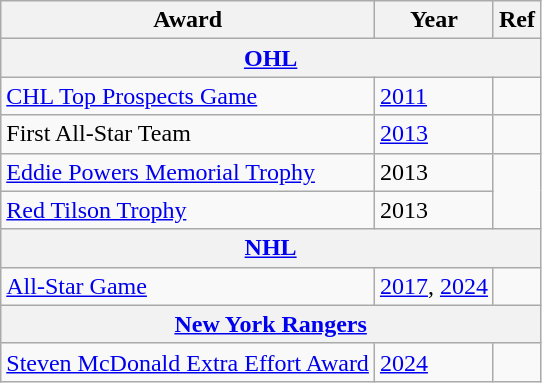<table class="wikitable">
<tr>
<th>Award</th>
<th>Year</th>
<th>Ref</th>
</tr>
<tr>
<th colspan="3"><a href='#'>OHL</a></th>
</tr>
<tr>
<td><a href='#'>CHL Top Prospects Game</a></td>
<td><a href='#'>2011</a></td>
<td></td>
</tr>
<tr>
<td>First All-Star Team</td>
<td><a href='#'>2013</a></td>
<td></td>
</tr>
<tr>
<td><a href='#'>Eddie Powers Memorial Trophy</a></td>
<td>2013</td>
<td rowspan="2"></td>
</tr>
<tr>
<td><a href='#'>Red Tilson Trophy</a></td>
<td>2013</td>
</tr>
<tr>
<th colspan="3"><a href='#'>NHL</a></th>
</tr>
<tr>
<td><a href='#'>All-Star Game</a></td>
<td><a href='#'>2017</a>, <a href='#'>2024</a></td>
<td></td>
</tr>
<tr>
<th colspan="3"><a href='#'>New York Rangers</a></th>
</tr>
<tr>
<td><a href='#'>Steven McDonald Extra Effort Award</a></td>
<td><a href='#'>2024</a></td>
<td></td>
</tr>
</table>
